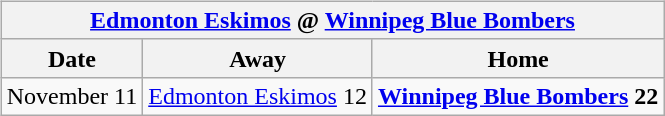<table cellspacing="10">
<tr>
<td valign="top"><br><table class="wikitable">
<tr>
<th colspan="4"><a href='#'>Edmonton Eskimos</a> @ <a href='#'>Winnipeg Blue Bombers</a></th>
</tr>
<tr>
<th>Date</th>
<th>Away</th>
<th>Home</th>
</tr>
<tr>
<td>November 11</td>
<td><a href='#'>Edmonton Eskimos</a> 12</td>
<td><strong><a href='#'>Winnipeg Blue Bombers</a> 22</strong></td>
</tr>
</table>
</td>
</tr>
</table>
